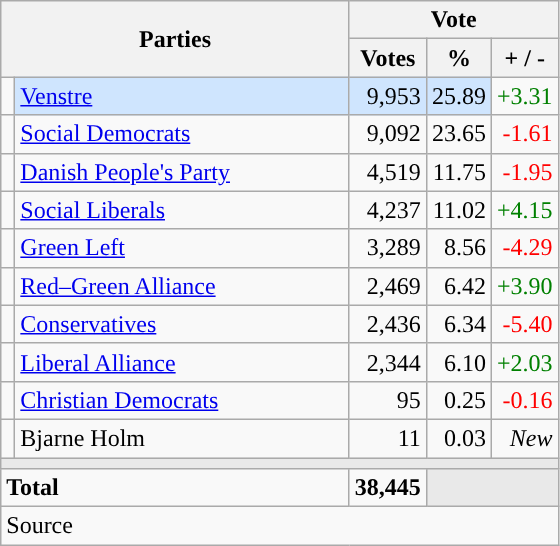<table class="wikitable" style="text-align:right;">
<tr>
<th style="text-align:centre;" rowspan="2" colspan="2" width="225">Parties</th>
<th colspan="3">Vote</th>
</tr>
<tr>
<th width="15">Votes</th>
<th width="15">%</th>
<th width="15">+ / -</th>
</tr>
<tr>
<td width="2" style="color:inherit;background:"></td>
<td bgcolor=#cfe5fe  align="left"><a href='#'>Venstre</a></td>
<td bgcolor=#cfe5fe>9,953</td>
<td bgcolor=#cfe5fe>25.89</td>
<td style=color:green;>+3.31</td>
</tr>
<tr>
<td width="2" style="color:inherit;background:"></td>
<td align="left"><a href='#'>Social Democrats</a></td>
<td>9,092</td>
<td>23.65</td>
<td style=color:red;>-1.61</td>
</tr>
<tr>
<td width="2" style="color:inherit;background:"></td>
<td align="left"><a href='#'>Danish People's Party</a></td>
<td>4,519</td>
<td>11.75</td>
<td style=color:red;>-1.95</td>
</tr>
<tr>
<td width="2" style="color:inherit;background:"></td>
<td align="left"><a href='#'>Social Liberals</a></td>
<td>4,237</td>
<td>11.02</td>
<td style=color:green;>+4.15</td>
</tr>
<tr>
<td width="2" style="color:inherit;background:"></td>
<td align="left"><a href='#'>Green Left</a></td>
<td>3,289</td>
<td>8.56</td>
<td style=color:red;>-4.29</td>
</tr>
<tr>
<td width="2" style="color:inherit;background:"></td>
<td align="left"><a href='#'>Red–Green Alliance</a></td>
<td>2,469</td>
<td>6.42</td>
<td style=color:green;>+3.90</td>
</tr>
<tr>
<td width="2" style="color:inherit;background:"></td>
<td align="left"><a href='#'>Conservatives</a></td>
<td>2,436</td>
<td>6.34</td>
<td style=color:red;>-5.40</td>
</tr>
<tr>
<td width="2" style="color:inherit;background:"></td>
<td align="left"><a href='#'>Liberal Alliance</a></td>
<td>2,344</td>
<td>6.10</td>
<td style=color:green;>+2.03</td>
</tr>
<tr>
<td width="2" style="color:inherit;background:"></td>
<td align="left"><a href='#'>Christian Democrats</a></td>
<td>95</td>
<td>0.25</td>
<td style=color:red;>-0.16</td>
</tr>
<tr>
<td width="2" style="color:inherit;background:"></td>
<td align="left">Bjarne Holm</td>
<td>11</td>
<td>0.03</td>
<td><em>New</em></td>
</tr>
<tr>
<td colspan="7" bgcolor="#E9E9E9"></td>
</tr>
<tr>
<td align="left" colspan="2"><strong>Total</strong></td>
<td><strong>38,445</strong></td>
<td bgcolor="#E9E9E9" colspan="2"></td>
</tr>
<tr>
<td align="left" colspan="6">Source</td>
</tr>
</table>
